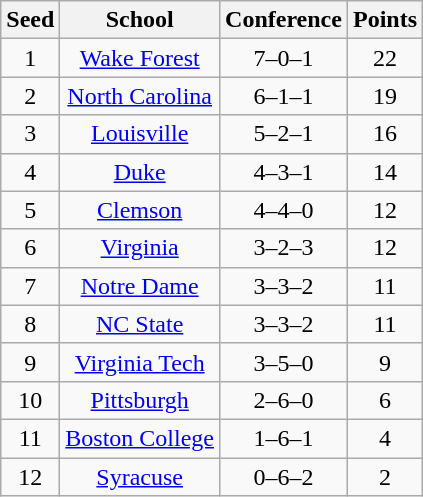<table class="wikitable" style="text-align:center">
<tr>
<th>Seed</th>
<th>School</th>
<th>Conference</th>
<th>Points</th>
</tr>
<tr>
<td>1</td>
<td><a href='#'>Wake Forest</a></td>
<td>7–0–1</td>
<td>22</td>
</tr>
<tr>
<td>2</td>
<td><a href='#'>North Carolina</a></td>
<td>6–1–1</td>
<td>19</td>
</tr>
<tr>
<td>3</td>
<td><a href='#'>Louisville</a></td>
<td>5–2–1</td>
<td>16</td>
</tr>
<tr>
<td>4</td>
<td><a href='#'>Duke</a></td>
<td>4–3–1</td>
<td>14</td>
</tr>
<tr>
<td>5</td>
<td><a href='#'>Clemson</a></td>
<td>4–4–0</td>
<td>12</td>
</tr>
<tr>
<td>6</td>
<td><a href='#'>Virginia</a></td>
<td>3–2–3</td>
<td>12</td>
</tr>
<tr>
<td>7</td>
<td><a href='#'>Notre Dame</a></td>
<td>3–3–2</td>
<td>11</td>
</tr>
<tr>
<td>8</td>
<td><a href='#'>NC State</a></td>
<td>3–3–2</td>
<td>11</td>
</tr>
<tr>
<td>9</td>
<td><a href='#'>Virginia Tech</a></td>
<td>3–5–0</td>
<td>9</td>
</tr>
<tr>
<td>10</td>
<td><a href='#'>Pittsburgh</a></td>
<td>2–6–0</td>
<td>6</td>
</tr>
<tr>
<td>11</td>
<td><a href='#'>Boston College</a></td>
<td>1–6–1</td>
<td>4</td>
</tr>
<tr>
<td>12</td>
<td><a href='#'>Syracuse</a></td>
<td>0–6–2</td>
<td>2</td>
</tr>
</table>
